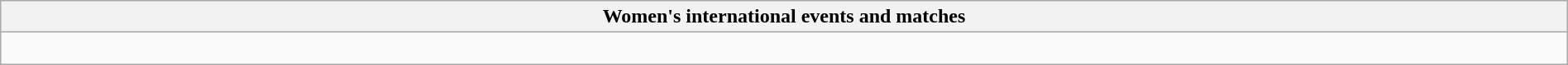<table class="wikitable collapsible collapsed" style="width:100%">
<tr>
<th>Women's international events and matches</th>
</tr>
<tr>
<td><br></td>
</tr>
</table>
